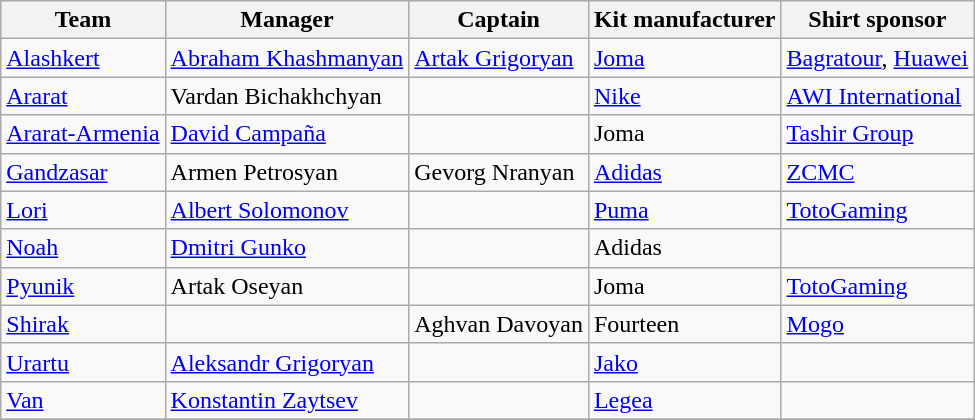<table class="wikitable sortable" style="text-align: left;">
<tr>
<th>Team</th>
<th>Manager</th>
<th>Captain</th>
<th>Kit manufacturer</th>
<th>Shirt sponsor</th>
</tr>
<tr>
<td><a href='#'>Alashkert</a></td>
<td> <a href='#'>Abraham Khashmanyan</a></td>
<td> <a href='#'>Artak Grigoryan</a></td>
<td> <a href='#'>Joma</a></td>
<td><a href='#'>Bagratour</a>, <a href='#'>Huawei</a></td>
</tr>
<tr>
<td><a href='#'>Ararat</a></td>
<td> Vardan Bichakhchyan</td>
<td></td>
<td> <a href='#'>Nike</a></td>
<td><a href='#'>AWI International</a></td>
</tr>
<tr>
<td><a href='#'>Ararat-Armenia</a></td>
<td> <a href='#'>David Campaña</a></td>
<td></td>
<td> Joma</td>
<td><a href='#'>Tashir Group</a></td>
</tr>
<tr>
<td><a href='#'>Gandzasar</a></td>
<td> Armen Petrosyan</td>
<td> Gevorg Nranyan</td>
<td> <a href='#'>Adidas</a></td>
<td><a href='#'>ZCMC</a></td>
</tr>
<tr>
<td><a href='#'>Lori</a></td>
<td> <a href='#'>Albert Solomonov</a></td>
<td></td>
<td> <a href='#'>Puma</a></td>
<td><a href='#'>TotoGaming</a></td>
</tr>
<tr>
<td><a href='#'>Noah</a></td>
<td> <a href='#'>Dmitri Gunko</a></td>
<td></td>
<td> Adidas</td>
<td></td>
</tr>
<tr>
<td><a href='#'>Pyunik</a></td>
<td> Artak Oseyan</td>
<td></td>
<td> Joma</td>
<td><a href='#'>TotoGaming</a></td>
</tr>
<tr>
<td><a href='#'>Shirak</a></td>
<td></td>
<td> Aghvan Davoyan</td>
<td> Fourteen</td>
<td><a href='#'>Mogo</a></td>
</tr>
<tr>
<td><a href='#'>Urartu</a></td>
<td> <a href='#'>Aleksandr Grigoryan</a></td>
<td></td>
<td> <a href='#'>Jako</a></td>
<td></td>
</tr>
<tr>
<td><a href='#'>Van</a></td>
<td> <a href='#'>Konstantin Zaytsev</a></td>
<td></td>
<td> <a href='#'>Legea</a></td>
<td></td>
</tr>
<tr>
</tr>
</table>
